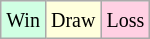<table class="wikitable">
<tr>
<td style="background-color: #d0ffe3;"><small>Win</small></td>
<td style="background-color: #ffffdd;"><small>Draw</small></td>
<td style="background-color: #ffd0e3;"><small>Loss</small></td>
</tr>
</table>
